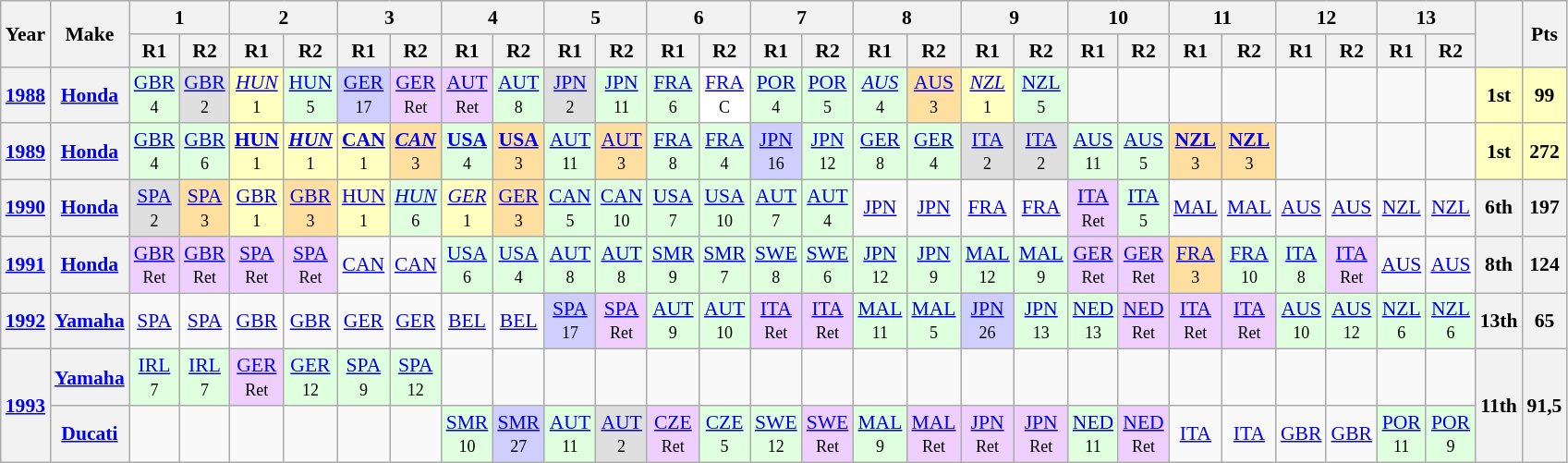<table class="wikitable" style="text-align:center; font-size:90%">
<tr>
<th valign="middle" rowspan=2>Year</th>
<th valign="middle" rowspan=2>Make</th>
<th colspan=2>1</th>
<th colspan=2>2</th>
<th colspan=2>3</th>
<th colspan=2>4</th>
<th colspan=2>5</th>
<th colspan=2>6</th>
<th colspan=2>7</th>
<th colspan=2>8</th>
<th colspan=2>9</th>
<th colspan=2>10</th>
<th colspan=2>11</th>
<th colspan=2>12</th>
<th colspan=2>13</th>
<th rowspan=2></th>
<th rowspan=2>Pts</th>
</tr>
<tr>
<th>R1</th>
<th>R2</th>
<th>R1</th>
<th>R2</th>
<th>R1</th>
<th>R2</th>
<th>R1</th>
<th>R2</th>
<th>R1</th>
<th>R2</th>
<th>R1</th>
<th>R2</th>
<th>R1</th>
<th>R2</th>
<th>R1</th>
<th>R2</th>
<th>R1</th>
<th>R2</th>
<th>R1</th>
<th>R2</th>
<th>R1</th>
<th>R2</th>
<th>R1</th>
<th>R2</th>
<th>R1</th>
<th>R2</th>
</tr>
<tr>
<th><a href='#'>1988</a></th>
<th><a href='#'>Honda</a></th>
<td style="background:#DFFFDF;"><a href='#'>GBR</a><br><small>4</small></td>
<td style="background:#DFDFDF;"><a href='#'>GBR</a><br><small>2</small></td>
<td style="background:#FFFFBF;"><em><a href='#'>HUN</a></em><br><small>1</small></td>
<td style="background:#DFFFDF;"><a href='#'>HUN</a><br><small>5</small></td>
<td style="background:#CFCFFF;"><a href='#'>GER</a><br><small>17</small></td>
<td style="background:#EFCFFF;"><a href='#'>GER</a><br><small>Ret</small></td>
<td style="background:#EFCFFF;"><a href='#'>AUT</a><br><small>Ret</small></td>
<td style="background:#DFFFDF;"><a href='#'>AUT</a><br><small>8</small></td>
<td style="background:#DFDFDF;"><a href='#'>JPN</a><br><small>2</small></td>
<td style="background:#DFFFDF;"><a href='#'>JPN</a><br><small>11</small></td>
<td style="background:#DFFFDF;"><a href='#'>FRA</a><br><small>6</small></td>
<td style="background:#FFFFFF;"><a href='#'>FRA</a><br><small>C</small></td>
<td style="background:#DFFFDF;"><a href='#'>POR</a><br><small>4</small></td>
<td style="background:#DFFFDF;"><a href='#'>POR</a><br><small>5</small></td>
<td style="background:#DFFFDF;"><em><a href='#'>AUS</a></em><br><small>4</small></td>
<td style="background:#FFDF9F;"><a href='#'>AUS</a><br><small>3</small></td>
<td style="background:#FFFFBF;"><em><a href='#'>NZL</a></em><br><small>1</small></td>
<td style="background:#DFFFDF;"><a href='#'>NZL</a><br><small>5</small></td>
<td></td>
<td></td>
<td></td>
<td></td>
<td></td>
<td></td>
<td></td>
<td></td>
<th style="background:#FFFFBF;">1st</th>
<th style="background:#FFFFBF;">99</th>
</tr>
<tr>
<th><a href='#'>1989</a></th>
<th><a href='#'>Honda</a></th>
<td style="background:#DFFFDF;"><a href='#'>GBR</a><br><small>4</small></td>
<td style="background:#DFFFDF;"><a href='#'>GBR</a><br><small>6</small></td>
<td style="background:#FFFFBF;"><strong><a href='#'>HUN</a></strong><br><small>1</small></td>
<td style="background:#FFFFBF;"><strong><em><a href='#'>HUN</a></em></strong><br><small>1</small></td>
<td style="background:#FFFFBF;"><strong><a href='#'>CAN</a></strong><br><small>1</small></td>
<td style="background:#FFDF9F;"><strong><em><a href='#'>CAN</a></em></strong><br><small>3</small></td>
<td style="background:#DFFFDF;"><strong><a href='#'>USA</a></strong><br><small>4</small></td>
<td style="background:#FFDF9F;"><strong><a href='#'>USA</a></strong><br><small>3</small></td>
<td style="background:#DFFFDF;"><a href='#'>AUT</a><br><small>11</small></td>
<td style="background:#FFDF9F;"><a href='#'>AUT</a><br><small>3</small></td>
<td style="background:#DFFFDF;"><a href='#'>FRA</a><br><small>8</small></td>
<td style="background:#DFFFDF;"><a href='#'>FRA</a><br><small>4</small></td>
<td style="background:#CFCFFF;"><a href='#'>JPN</a><br><small>16</small></td>
<td style="background:#DFFFDF;"><a href='#'>JPN</a><br><small>12</small></td>
<td style="background:#DFFFDF;"><a href='#'>GER</a><br><small>8</small></td>
<td style="background:#DFFFDF;"><a href='#'>GER</a><br><small>4</small></td>
<td style="background:#DFDFDF;"><a href='#'>ITA</a><br><small>2</small></td>
<td style="background:#DFDFDF;"><a href='#'>ITA</a><br><small>2</small></td>
<td style="background:#DFFFDF;"><a href='#'>AUS</a><br><small>11</small></td>
<td style="background:#DFFFDF;"><a href='#'>AUS</a><br><small>5</small></td>
<td style="background:#FFDF9F;"><strong><a href='#'>NZL</a></strong><br><small>3</small></td>
<td style="background:#FFDF9F;"><strong><a href='#'>NZL</a></strong><br><small>3</small></td>
<td></td>
<td></td>
<td></td>
<td></td>
<th style="background:#FFFFBF;">1st</th>
<th style="background:#FFFFBF;">272</th>
</tr>
<tr>
<th><a href='#'>1990</a></th>
<th><a href='#'>Honda</a></th>
<td style="background:#DFDFDF;"><a href='#'>SPA</a><br><small>2</small></td>
<td style="background:#FFDF9F;"><a href='#'>SPA</a><br><small>3</small></td>
<td style="background:#FFFFBF;"><a href='#'>GBR</a><br><small>1</small></td>
<td style="background:#FFDF9F;"><a href='#'>GBR</a><br><small>3</small></td>
<td style="background:#FFFFBF;"><a href='#'>HUN</a><br><small>1</small></td>
<td style="background:#DFFFDF;"><em><a href='#'>HUN</a></em><br><small>6</small></td>
<td style="background:#FFFFBF;"><em><a href='#'>GER</a></em><br><small>1</small></td>
<td style="background:#FFDF9F;"><a href='#'>GER</a><br><small>3</small></td>
<td style="background:#DFFFDF;"><a href='#'>CAN</a><br><small>5</small></td>
<td style="background:#DFFFDF;"><a href='#'>CAN</a><br><small>10</small></td>
<td style="background:#DFFFDF;"><a href='#'>USA</a><br><small>7</small></td>
<td style="background:#DFFFDF;"><a href='#'>USA</a><br><small>10</small></td>
<td style="background:#DFFFDF;"><a href='#'>AUT</a><br><small>7</small></td>
<td style="background:#DFFFDF;"><a href='#'>AUT</a><br><small>4</small></td>
<td><a href='#'>JPN</a></td>
<td><a href='#'>JPN</a></td>
<td><a href='#'>FRA</a></td>
<td><a href='#'>FRA</a></td>
<td style="background:#EFCFFF;"><a href='#'>ITA</a><br><small>Ret</small></td>
<td style="background:#DFFFDF;"><a href='#'>ITA</a><br><small>5</small></td>
<td><a href='#'>MAL</a></td>
<td><a href='#'>MAL</a></td>
<td><a href='#'>AUS</a></td>
<td><a href='#'>AUS</a></td>
<td><a href='#'>NZL</a></td>
<td><a href='#'>NZL</a></td>
<th>6th</th>
<th>197</th>
</tr>
<tr>
<th><a href='#'>1991</a></th>
<th><a href='#'>Honda</a></th>
<td style="background:#EFCFFF;"><a href='#'>GBR</a><br><small>Ret</small></td>
<td style="background:#EFCFFF;"><a href='#'>GBR</a><br><small>Ret</small></td>
<td style="background:#EFCFFF;"><a href='#'>SPA</a><br><small>Ret</small></td>
<td style="background:#EFCFFF;"><a href='#'>SPA</a><br><small>Ret</small></td>
<td><a href='#'>CAN</a></td>
<td><a href='#'>CAN</a></td>
<td style="background:#DFFFDF;"><a href='#'>USA</a><br><small>6</small></td>
<td style="background:#DFFFDF;"><a href='#'>USA</a><br><small>4</small></td>
<td style="background:#DFFFDF;"><a href='#'>AUT</a><br><small>8</small></td>
<td style="background:#DFFFDF;"><a href='#'>AUT</a><br><small>8</small></td>
<td style="background:#DFFFDF;"><a href='#'>SMR</a><br><small>9</small></td>
<td style="background:#DFFFDF;"><a href='#'>SMR</a><br><small>7</small></td>
<td style="background:#DFFFDF;"><a href='#'>SWE</a><br><small>8</small></td>
<td style="background:#DFFFDF;"><a href='#'>SWE</a><br><small>6</small></td>
<td style="background:#DFFFDF;"><a href='#'>JPN</a><br><small>12</small></td>
<td style="background:#DFFFDF;"><a href='#'>JPN</a><br><small>9</small></td>
<td style="background:#DFFFDF;"><a href='#'>MAL</a><br><small>12</small></td>
<td style="background:#DFFFDF;"><a href='#'>MAL</a><br><small>9</small></td>
<td style="background:#EFCFFF;"><a href='#'>GER</a><br><small>Ret</small></td>
<td style="background:#EFCFFF;"><a href='#'>GER</a><br><small>Ret</small></td>
<td style="background:#FFDF9F;"><a href='#'>FRA</a><br><small>3</small></td>
<td style="background:#DFFFDF;"><a href='#'>FRA</a><br><small>10</small></td>
<td style="background:#DFFFDF;"><a href='#'>ITA</a><br><small>8</small></td>
<td style="background:#EFCFFF;"><a href='#'>ITA</a><br><small>Ret</small></td>
<td><a href='#'>AUS</a></td>
<td><a href='#'>AUS</a></td>
<th>8th</th>
<th>124</th>
</tr>
<tr>
<th><a href='#'>1992</a></th>
<th><a href='#'>Yamaha</a></th>
<td><a href='#'>SPA</a></td>
<td><a href='#'>SPA</a></td>
<td><a href='#'>GBR</a></td>
<td><a href='#'>GBR</a></td>
<td><a href='#'>GER</a></td>
<td><a href='#'>GER</a></td>
<td><a href='#'>BEL</a></td>
<td><a href='#'>BEL</a></td>
<td style="background:#CFCFFF;"><a href='#'>SPA</a><br><small>17</small></td>
<td style="background:#EFCFFF;"><a href='#'>SPA</a><br><small>Ret</small></td>
<td style="background:#DFFFDF;"><a href='#'>AUT</a><br><small>9</small></td>
<td style="background:#DFFFDF;"><a href='#'>AUT</a><br><small>10</small></td>
<td style="background:#EFCFFF;"><a href='#'>ITA</a><br><small>Ret</small></td>
<td style="background:#EFCFFF;"><a href='#'>ITA</a><br><small>Ret</small></td>
<td style="background:#DFFFDF;"><a href='#'>MAL</a><br><small>11</small></td>
<td style="background:#DFFFDF;"><a href='#'>MAL</a><br><small>5</small></td>
<td style="background:#CFCFFF;"><a href='#'>JPN</a><br><small>26</small></td>
<td style="background:#DFFFDF;"><a href='#'>JPN</a><br><small>13</small></td>
<td style="background:#DFFFDF;"><a href='#'>NED</a><br><small>13</small></td>
<td style="background:#EFCFFF;"><a href='#'>NED</a><br><small>Ret</small></td>
<td style="background:#EFCFFF;"><a href='#'>ITA</a><br><small>Ret</small></td>
<td style="background:#EFCFFF;"><a href='#'>ITA</a><br><small>Ret</small></td>
<td style="background:#DFFFDF;"><a href='#'>AUS</a><br><small>10</small></td>
<td style="background:#DFFFDF;"><a href='#'>AUS</a><br><small>12</small></td>
<td style="background:#DFFFDF;"><a href='#'>NZL</a><br><small>6</small></td>
<td style="background:#DFFFDF;"><a href='#'>NZL</a><br><small>6</small></td>
<th>13th</th>
<th>65</th>
</tr>
<tr>
<th rowspan=2><a href='#'>1993</a></th>
<th><a href='#'>Yamaha</a></th>
<td style="background:#DFFFDF;"><a href='#'>IRL</a><br><small>7</small></td>
<td style="background:#DFFFDF;"><a href='#'>IRL</a><br><small>7</small></td>
<td style="background:#EFCFFF;"><a href='#'>GER</a><br><small>Ret</small></td>
<td style="background:#DFFFDF;"><a href='#'>GER</a><br><small>12</small></td>
<td style="background:#DFFFDF;"><a href='#'>SPA</a><br><small>9</small></td>
<td style="background:#DFFFDF;"><a href='#'>SPA</a><br><small>12</small></td>
<td></td>
<td></td>
<td></td>
<td></td>
<td></td>
<td></td>
<td></td>
<td></td>
<td></td>
<td></td>
<td></td>
<td></td>
<td></td>
<td></td>
<td></td>
<td></td>
<td></td>
<td></td>
<td></td>
<td></td>
<th rowspan=2>11th</th>
<th rowspan=2>91,5</th>
</tr>
<tr>
<th><a href='#'>Ducati</a></th>
<td></td>
<td></td>
<td></td>
<td></td>
<td></td>
<td></td>
<td style="background:#DFFFDF;"><a href='#'>SMR</a><br><small>10</small></td>
<td style="background:#CFCFFF;"><a href='#'>SMR</a><br><small>27</small></td>
<td style="background:#DFFFDF;"><a href='#'>AUT</a><br><small>11</small></td>
<td style="background:#DFDFDF;"><a href='#'>AUT</a><br><small>2</small></td>
<td style="background:#EFCFFF;"><a href='#'>CZE</a><br><small>Ret</small></td>
<td style="background:#DFFFDF;"><a href='#'>CZE</a><br><small>5</small></td>
<td style="background:#DFFFDF;"><a href='#'>SWE</a><br><small>12</small></td>
<td style="background:#EFCFFF;"><a href='#'>SWE</a><br><small>Ret</small></td>
<td style="background:#DFFFDF;"><a href='#'>MAL</a><br><small>9</small></td>
<td style="background:#EFCFFF;"><a href='#'>MAL</a><br><small>Ret</small></td>
<td style="background:#EFCFFF;"><a href='#'>JPN</a><br><small>Ret</small></td>
<td style="background:#EFCFFF;"><a href='#'>JPN</a><br><small>Ret</small></td>
<td style="background:#DFFFDF;"><a href='#'>NED</a><br><small>11</small></td>
<td style="background:#EFCFFF;"><a href='#'>NED</a><br><small>Ret</small></td>
<td><a href='#'>ITA</a></td>
<td><a href='#'>ITA</a></td>
<td><a href='#'>GBR</a></td>
<td><a href='#'>GBR</a></td>
<td style="background:#DFFFDF;"><a href='#'>POR</a><br><small>11</small></td>
<td style="background:#DFFFDF;"><a href='#'>POR</a><br><small>9</small></td>
</tr>
</table>
